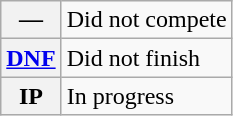<table class="wikitable">
<tr>
<th scope="row">—</th>
<td>Did not compete</td>
</tr>
<tr>
<th scope="row"><a href='#'>DNF</a></th>
<td>Did not finish</td>
</tr>
<tr>
<th scope="row">IP</th>
<td>In progress</td>
</tr>
</table>
